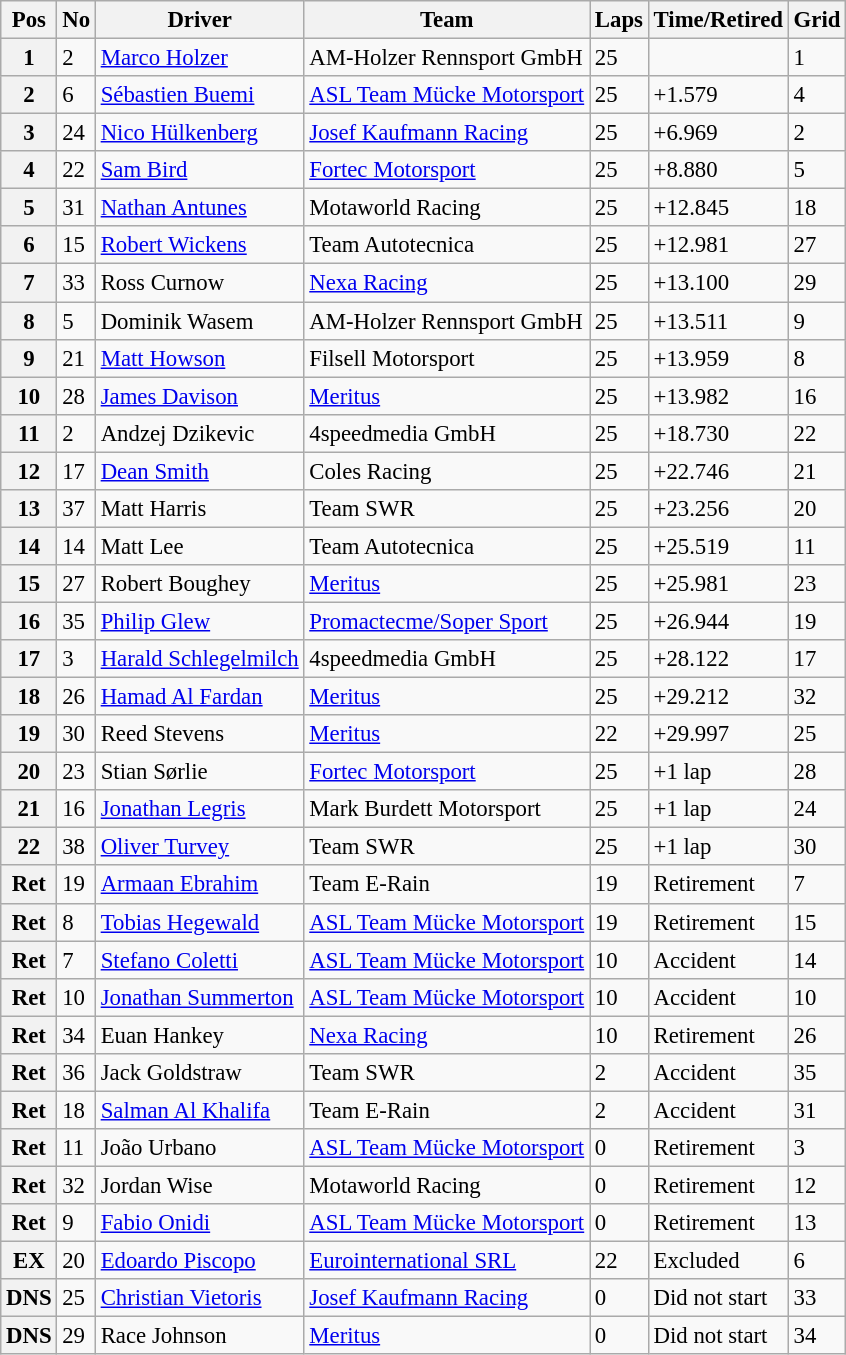<table class="wikitable" style="font-size: 95%;">
<tr>
<th>Pos</th>
<th>No</th>
<th>Driver</th>
<th>Team</th>
<th>Laps</th>
<th>Time/Retired</th>
<th>Grid</th>
</tr>
<tr>
<th>1</th>
<td>2</td>
<td> <a href='#'>Marco Holzer</a></td>
<td>AM-Holzer Rennsport GmbH</td>
<td>25</td>
<td></td>
<td>1</td>
</tr>
<tr>
<th>2</th>
<td>6</td>
<td> <a href='#'>Sébastien Buemi</a></td>
<td><a href='#'>ASL Team Mücke Motorsport</a></td>
<td>25</td>
<td>+1.579</td>
<td>4</td>
</tr>
<tr>
<th>3</th>
<td>24</td>
<td> <a href='#'>Nico Hülkenberg</a></td>
<td><a href='#'>Josef Kaufmann Racing</a></td>
<td>25</td>
<td>+6.969</td>
<td>2</td>
</tr>
<tr>
<th>4</th>
<td>22</td>
<td> <a href='#'>Sam Bird</a></td>
<td><a href='#'>Fortec Motorsport</a></td>
<td>25</td>
<td>+8.880</td>
<td>5</td>
</tr>
<tr>
<th>5</th>
<td>31</td>
<td> <a href='#'>Nathan Antunes</a></td>
<td>Motaworld Racing</td>
<td>25</td>
<td>+12.845</td>
<td>18</td>
</tr>
<tr>
<th>6</th>
<td>15</td>
<td> <a href='#'>Robert Wickens</a></td>
<td>Team Autotecnica</td>
<td>25</td>
<td>+12.981</td>
<td>27</td>
</tr>
<tr>
<th>7</th>
<td>33</td>
<td> Ross Curnow</td>
<td><a href='#'>Nexa Racing</a></td>
<td>25</td>
<td>+13.100</td>
<td>29</td>
</tr>
<tr>
<th>8</th>
<td>5</td>
<td> Dominik Wasem</td>
<td>AM-Holzer Rennsport GmbH</td>
<td>25</td>
<td>+13.511</td>
<td>9</td>
</tr>
<tr>
<th>9</th>
<td>21</td>
<td> <a href='#'>Matt Howson</a></td>
<td>Filsell Motorsport</td>
<td>25</td>
<td>+13.959</td>
<td>8</td>
</tr>
<tr>
<th>10</th>
<td>28</td>
<td> <a href='#'>James Davison</a></td>
<td><a href='#'>Meritus</a></td>
<td>25</td>
<td>+13.982</td>
<td>16</td>
</tr>
<tr>
<th>11</th>
<td>2</td>
<td> Andzej Dzikevic</td>
<td>4speedmedia GmbH</td>
<td>25</td>
<td>+18.730</td>
<td>22</td>
</tr>
<tr>
<th>12</th>
<td>17</td>
<td> <a href='#'>Dean Smith</a></td>
<td>Coles Racing</td>
<td>25</td>
<td>+22.746</td>
<td>21</td>
</tr>
<tr>
<th>13</th>
<td>37</td>
<td> Matt Harris</td>
<td>Team SWR</td>
<td>25</td>
<td>+23.256</td>
<td>20</td>
</tr>
<tr>
<th>14</th>
<td>14</td>
<td> Matt Lee</td>
<td>Team Autotecnica</td>
<td>25</td>
<td>+25.519</td>
<td>11</td>
</tr>
<tr>
<th>15</th>
<td>27</td>
<td> Robert Boughey</td>
<td><a href='#'>Meritus</a></td>
<td>25</td>
<td>+25.981</td>
<td>23</td>
</tr>
<tr>
<th>16</th>
<td>35</td>
<td> <a href='#'>Philip Glew</a></td>
<td><a href='#'>Promactecme/Soper Sport</a></td>
<td>25</td>
<td>+26.944</td>
<td>19</td>
</tr>
<tr>
<th>17</th>
<td>3</td>
<td> <a href='#'>Harald Schlegelmilch</a></td>
<td>4speedmedia GmbH</td>
<td>25</td>
<td>+28.122</td>
<td>17</td>
</tr>
<tr>
<th>18</th>
<td>26</td>
<td> <a href='#'>Hamad Al Fardan</a></td>
<td><a href='#'>Meritus</a></td>
<td>25</td>
<td>+29.212</td>
<td>32</td>
</tr>
<tr>
<th>19</th>
<td>30</td>
<td> Reed Stevens</td>
<td><a href='#'>Meritus</a></td>
<td>22</td>
<td>+29.997</td>
<td>25</td>
</tr>
<tr>
<th>20</th>
<td>23</td>
<td> Stian Sørlie</td>
<td><a href='#'>Fortec Motorsport</a></td>
<td>25</td>
<td>+1 lap</td>
<td>28</td>
</tr>
<tr>
<th>21</th>
<td>16</td>
<td> <a href='#'>Jonathan Legris</a></td>
<td>Mark Burdett Motorsport</td>
<td>25</td>
<td>+1 lap</td>
<td>24</td>
</tr>
<tr>
<th>22</th>
<td>38</td>
<td> <a href='#'>Oliver Turvey</a></td>
<td>Team SWR</td>
<td>25</td>
<td>+1 lap</td>
<td>30</td>
</tr>
<tr>
<th>Ret</th>
<td>19</td>
<td> <a href='#'>Armaan Ebrahim</a></td>
<td>Team E-Rain</td>
<td>19</td>
<td>Retirement</td>
<td>7</td>
</tr>
<tr>
<th>Ret</th>
<td>8</td>
<td> <a href='#'>Tobias Hegewald</a></td>
<td><a href='#'>ASL Team Mücke Motorsport</a></td>
<td>19</td>
<td>Retirement</td>
<td>15</td>
</tr>
<tr>
<th>Ret</th>
<td>7</td>
<td> <a href='#'>Stefano Coletti</a></td>
<td><a href='#'>ASL Team Mücke Motorsport</a></td>
<td>10</td>
<td>Accident</td>
<td>14</td>
</tr>
<tr>
<th>Ret</th>
<td>10</td>
<td> <a href='#'>Jonathan Summerton</a></td>
<td><a href='#'>ASL Team Mücke Motorsport</a></td>
<td>10</td>
<td>Accident</td>
<td>10</td>
</tr>
<tr>
<th>Ret</th>
<td>34</td>
<td> Euan Hankey</td>
<td><a href='#'>Nexa Racing</a></td>
<td>10</td>
<td>Retirement</td>
<td>26</td>
</tr>
<tr>
<th>Ret</th>
<td>36</td>
<td> Jack Goldstraw</td>
<td>Team SWR</td>
<td>2</td>
<td>Accident</td>
<td>35</td>
</tr>
<tr>
<th>Ret</th>
<td>18</td>
<td> <a href='#'>Salman Al Khalifa</a></td>
<td>Team E-Rain</td>
<td>2</td>
<td>Accident</td>
<td>31</td>
</tr>
<tr>
<th>Ret</th>
<td>11</td>
<td> João Urbano</td>
<td><a href='#'>ASL Team Mücke Motorsport</a></td>
<td>0</td>
<td>Retirement</td>
<td>3</td>
</tr>
<tr>
<th>Ret</th>
<td>32</td>
<td> Jordan Wise</td>
<td>Motaworld Racing</td>
<td>0</td>
<td>Retirement</td>
<td>12</td>
</tr>
<tr>
<th>Ret</th>
<td>9</td>
<td> <a href='#'>Fabio Onidi</a></td>
<td><a href='#'>ASL Team Mücke Motorsport</a></td>
<td>0</td>
<td>Retirement</td>
<td>13</td>
</tr>
<tr>
<th>EX</th>
<td>20</td>
<td> <a href='#'>Edoardo Piscopo</a></td>
<td><a href='#'>Eurointernational SRL</a></td>
<td>22</td>
<td>Excluded</td>
<td>6</td>
</tr>
<tr>
<th>DNS</th>
<td>25</td>
<td> <a href='#'>Christian Vietoris</a></td>
<td><a href='#'>Josef Kaufmann Racing</a></td>
<td>0</td>
<td>Did not start</td>
<td>33</td>
</tr>
<tr>
<th>DNS</th>
<td>29</td>
<td> Race Johnson</td>
<td><a href='#'>Meritus</a></td>
<td>0</td>
<td>Did not start</td>
<td>34</td>
</tr>
</table>
